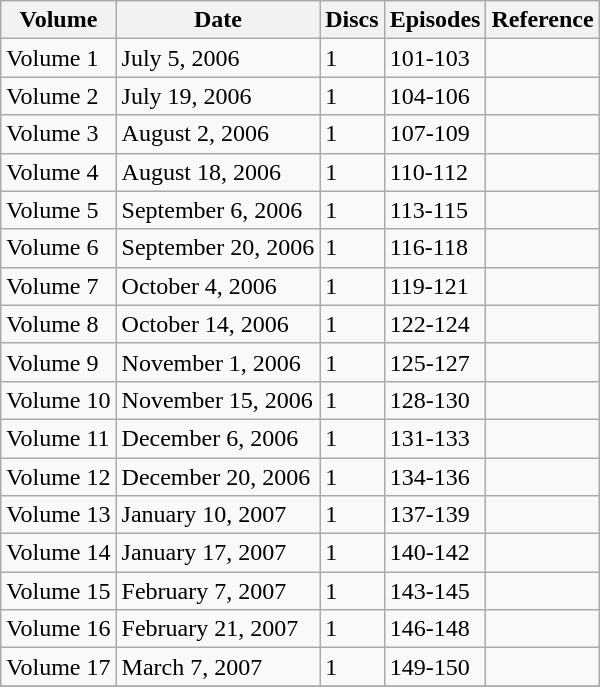<table class="wikitable" border="1">
<tr>
<th>Volume</th>
<th>Date</th>
<th>Discs</th>
<th>Episodes</th>
<th>Reference</th>
</tr>
<tr>
<td>Volume 1</td>
<td>July 5, 2006</td>
<td>1</td>
<td>101-103</td>
<td></td>
</tr>
<tr>
<td>Volume 2</td>
<td>July 19, 2006</td>
<td>1</td>
<td>104-106</td>
<td></td>
</tr>
<tr>
<td>Volume 3</td>
<td>August 2, 2006</td>
<td>1</td>
<td>107-109</td>
<td></td>
</tr>
<tr>
<td>Volume 4</td>
<td>August 18, 2006</td>
<td>1</td>
<td>110-112</td>
<td></td>
</tr>
<tr>
<td>Volume 5</td>
<td>September 6, 2006</td>
<td>1</td>
<td>113-115</td>
<td></td>
</tr>
<tr>
<td>Volume 6</td>
<td>September 20, 2006</td>
<td>1</td>
<td>116-118</td>
<td></td>
</tr>
<tr>
<td>Volume 7</td>
<td>October 4, 2006</td>
<td>1</td>
<td>119-121</td>
<td></td>
</tr>
<tr>
<td>Volume 8</td>
<td>October 14, 2006</td>
<td>1</td>
<td>122-124</td>
<td></td>
</tr>
<tr>
<td>Volume 9</td>
<td>November 1, 2006</td>
<td>1</td>
<td>125-127</td>
<td></td>
</tr>
<tr>
<td>Volume 10</td>
<td>November 15, 2006</td>
<td>1</td>
<td>128-130</td>
<td></td>
</tr>
<tr>
<td>Volume 11</td>
<td>December 6, 2006</td>
<td>1</td>
<td>131-133</td>
<td></td>
</tr>
<tr>
<td>Volume 12</td>
<td>December 20, 2006</td>
<td>1</td>
<td>134-136</td>
<td></td>
</tr>
<tr>
<td>Volume 13</td>
<td>January 10, 2007</td>
<td>1</td>
<td>137-139</td>
<td></td>
</tr>
<tr>
<td>Volume 14</td>
<td>January 17, 2007</td>
<td>1</td>
<td>140-142</td>
<td></td>
</tr>
<tr>
<td>Volume 15</td>
<td>February 7, 2007</td>
<td>1</td>
<td>143-145</td>
<td></td>
</tr>
<tr>
<td>Volume 16</td>
<td>February 21, 2007</td>
<td>1</td>
<td>146-148</td>
<td></td>
</tr>
<tr>
<td>Volume 17</td>
<td>March 7, 2007</td>
<td>1</td>
<td>149-150</td>
<td></td>
</tr>
<tr>
</tr>
</table>
